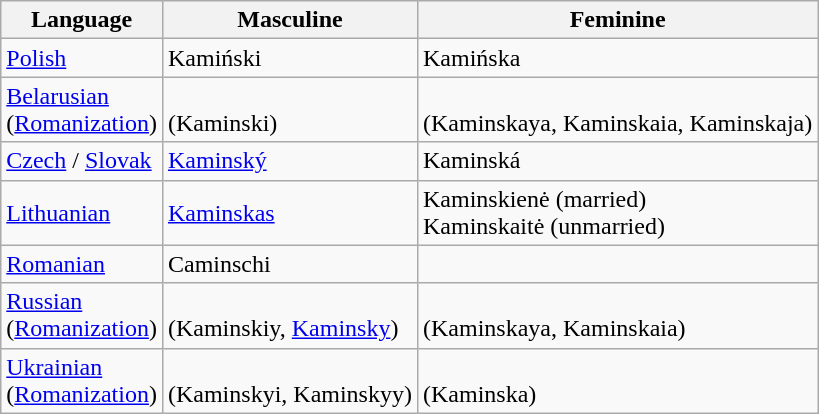<table class="wikitable">
<tr>
<th>Language</th>
<th>Masculine</th>
<th>Feminine</th>
</tr>
<tr>
<td><a href='#'>Polish</a></td>
<td>Kamiński</td>
<td>Kamińska</td>
</tr>
<tr>
<td><a href='#'>Belarusian</a> <br>(<a href='#'>Romanization</a>)</td>
<td><br>(Kaminski)</td>
<td><br> (Kaminskaya, Kaminskaia, Kaminskaja)</td>
</tr>
<tr>
<td><a href='#'>Czech</a> / <a href='#'>Slovak</a></td>
<td><a href='#'>Kaminský</a></td>
<td>Kaminská</td>
</tr>
<tr>
<td><a href='#'>Lithuanian</a></td>
<td><a href='#'>Kaminskas</a></td>
<td>Kaminskienė (married)<br> Kaminskaitė (unmarried)</td>
</tr>
<tr>
<td><a href='#'>Romanian</a></td>
<td>Caminschi</td>
<td></td>
</tr>
<tr>
<td><a href='#'>Russian</a> <br>(<a href='#'>Romanization</a>)</td>
<td><br> (Kaminskiy, <a href='#'>Kaminsky</a>)</td>
<td><br> (Kaminskaya, Kaminskaia)</td>
</tr>
<tr>
<td><a href='#'>Ukrainian</a> <br>(<a href='#'>Romanization</a>)</td>
<td><br> (Kaminskyi, Kaminskyy)</td>
<td><br> (Kaminska)</td>
</tr>
</table>
